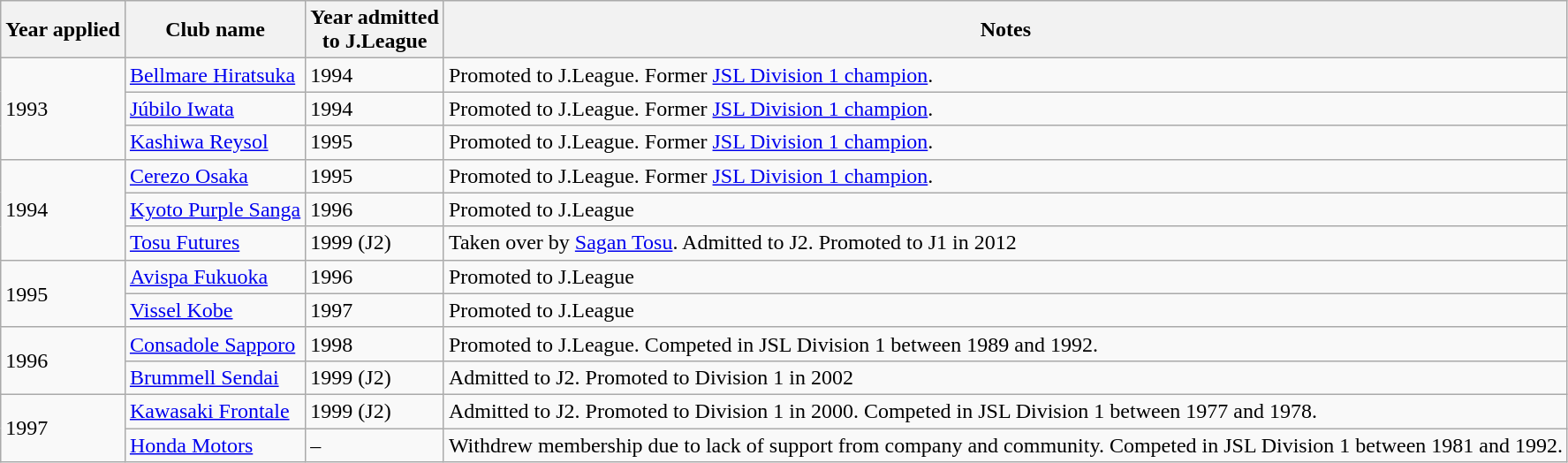<table class="wikitable">
<tr>
<th>Year applied</th>
<th>Club name</th>
<th>Year admitted<br>to J.League</th>
<th>Notes</th>
</tr>
<tr>
<td rowspan="3">1993</td>
<td><a href='#'>Bellmare Hiratsuka</a></td>
<td>1994</td>
<td>Promoted to J.League. Former <a href='#'>JSL Division 1 champion</a>.</td>
</tr>
<tr>
<td><a href='#'>Júbilo Iwata</a></td>
<td>1994</td>
<td>Promoted to J.League. Former <a href='#'>JSL Division 1 champion</a>.</td>
</tr>
<tr>
<td><a href='#'>Kashiwa Reysol</a></td>
<td>1995</td>
<td>Promoted to J.League. Former <a href='#'>JSL Division 1 champion</a>.</td>
</tr>
<tr>
<td rowspan="3">1994</td>
<td><a href='#'>Cerezo Osaka</a></td>
<td>1995</td>
<td>Promoted to J.League. Former <a href='#'>JSL Division 1 champion</a>.</td>
</tr>
<tr>
<td><a href='#'>Kyoto Purple Sanga</a></td>
<td>1996</td>
<td>Promoted to J.League</td>
</tr>
<tr>
<td><a href='#'>Tosu Futures</a></td>
<td>1999 (J2)</td>
<td>Taken over by <a href='#'>Sagan Tosu</a>. Admitted to J2. Promoted to J1 in 2012</td>
</tr>
<tr>
<td rowspan="2">1995</td>
<td><a href='#'>Avispa Fukuoka</a></td>
<td>1996</td>
<td>Promoted to J.League</td>
</tr>
<tr>
<td><a href='#'>Vissel Kobe</a></td>
<td>1997</td>
<td>Promoted to J.League</td>
</tr>
<tr>
<td rowspan="2">1996</td>
<td><a href='#'>Consadole Sapporo</a></td>
<td>1998</td>
<td>Promoted to J.League. Competed in JSL Division 1 between 1989 and 1992.</td>
</tr>
<tr>
<td><a href='#'>Brummell Sendai</a></td>
<td>1999 (J2)</td>
<td>Admitted to J2. Promoted to Division 1 in 2002</td>
</tr>
<tr>
<td rowspan="2">1997</td>
<td><a href='#'>Kawasaki Frontale</a></td>
<td>1999 (J2)</td>
<td>Admitted to J2. Promoted to Division 1 in 2000. Competed in JSL Division 1 between 1977 and 1978.</td>
</tr>
<tr>
<td><a href='#'>Honda Motors</a></td>
<td>–</td>
<td>Withdrew membership due to lack of support from company and community. Competed in JSL Division 1 between 1981 and 1992.</td>
</tr>
</table>
